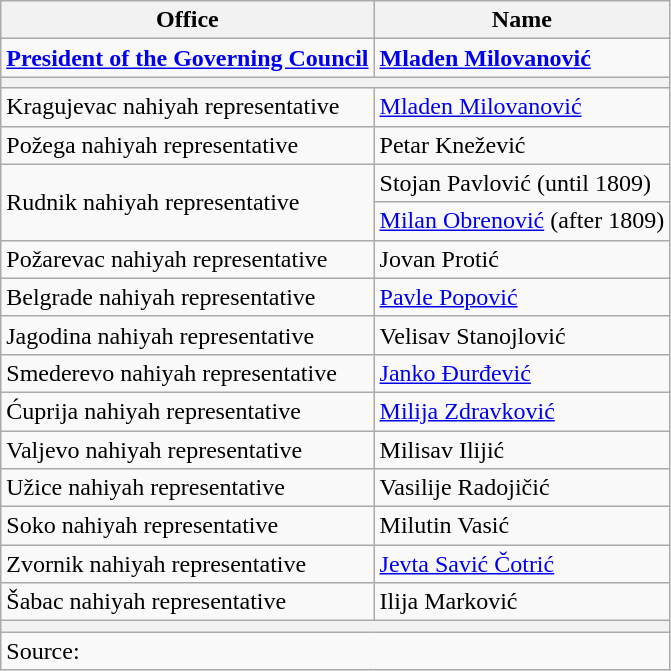<table class="wikitable">
<tr>
<th>Office</th>
<th>Name</th>
</tr>
<tr>
<td><strong><a href='#'>President of the Governing Council</a></strong></td>
<td><strong><a href='#'>Mladen Milovanović</a></strong></td>
</tr>
<tr>
<th colspan="2"></th>
</tr>
<tr>
<td>Kragujevac nahiyah representative</td>
<td><a href='#'>Mladen Milovanović</a></td>
</tr>
<tr>
<td>Požega nahiyah representative</td>
<td>Petar Knežević</td>
</tr>
<tr>
<td rowspan="2">Rudnik nahiyah representative</td>
<td>Stojan Pavlović (until 1809)</td>
</tr>
<tr>
<td><a href='#'>Milan Obrenović</a> (after 1809)</td>
</tr>
<tr>
<td>Požarevac nahiyah representative</td>
<td>Jovan Protić</td>
</tr>
<tr>
<td>Belgrade nahiyah representative</td>
<td><a href='#'>Pavle Popović</a></td>
</tr>
<tr>
<td>Jagodina nahiyah representative</td>
<td>Velisav Stanojlović</td>
</tr>
<tr>
<td>Smederevo nahiyah representative</td>
<td><a href='#'>Janko Đurđević</a></td>
</tr>
<tr>
<td>Ćuprija nahiyah representative</td>
<td><a href='#'>Milija Zdravković</a></td>
</tr>
<tr>
<td>Valjevo nahiyah representative</td>
<td>Milisav Ilijić</td>
</tr>
<tr>
<td>Užice nahiyah representative</td>
<td>Vasilije Radojičić</td>
</tr>
<tr>
<td>Soko nahiyah representative</td>
<td>Milutin Vasić</td>
</tr>
<tr>
<td>Zvornik nahiyah representative</td>
<td><a href='#'>Jevta Savić Čotrić</a></td>
</tr>
<tr>
<td>Šabac nahiyah representative</td>
<td>Ilija Marković</td>
</tr>
<tr>
<th colspan="2"></th>
</tr>
<tr>
<td colspan="2">Source:</td>
</tr>
</table>
